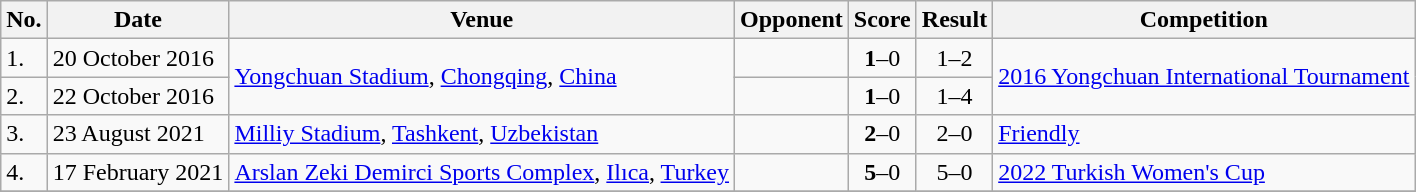<table class="wikitable">
<tr>
<th>No.</th>
<th>Date</th>
<th>Venue</th>
<th>Opponent</th>
<th>Score</th>
<th>Result</th>
<th>Competition</th>
</tr>
<tr>
<td>1.</td>
<td>20 October 2016</td>
<td rowspan=2><a href='#'>Yongchuan Stadium</a>, <a href='#'>Chongqing</a>, <a href='#'>China</a></td>
<td></td>
<td align=center><strong>1</strong>–0</td>
<td align=center>1–2</td>
<td rowspan=2><a href='#'>2016 Yongchuan International Tournament</a></td>
</tr>
<tr>
<td>2.</td>
<td>22 October 2016</td>
<td></td>
<td align=center><strong>1</strong>–0</td>
<td align=center>1–4</td>
</tr>
<tr>
<td>3.</td>
<td>23 August 2021</td>
<td><a href='#'>Milliy Stadium</a>, <a href='#'>Tashkent</a>, <a href='#'>Uzbekistan</a></td>
<td></td>
<td align=center><strong>2</strong>–0</td>
<td align=center>2–0</td>
<td><a href='#'>Friendly</a></td>
</tr>
<tr>
<td>4.</td>
<td>17 February 2021</td>
<td><a href='#'>Arslan Zeki Demirci Sports Complex</a>, <a href='#'>Ilıca</a>, <a href='#'>Turkey</a></td>
<td></td>
<td align=center><strong>5</strong>–0</td>
<td align=center>5–0</td>
<td><a href='#'>2022 Turkish Women's Cup</a></td>
</tr>
<tr>
</tr>
</table>
